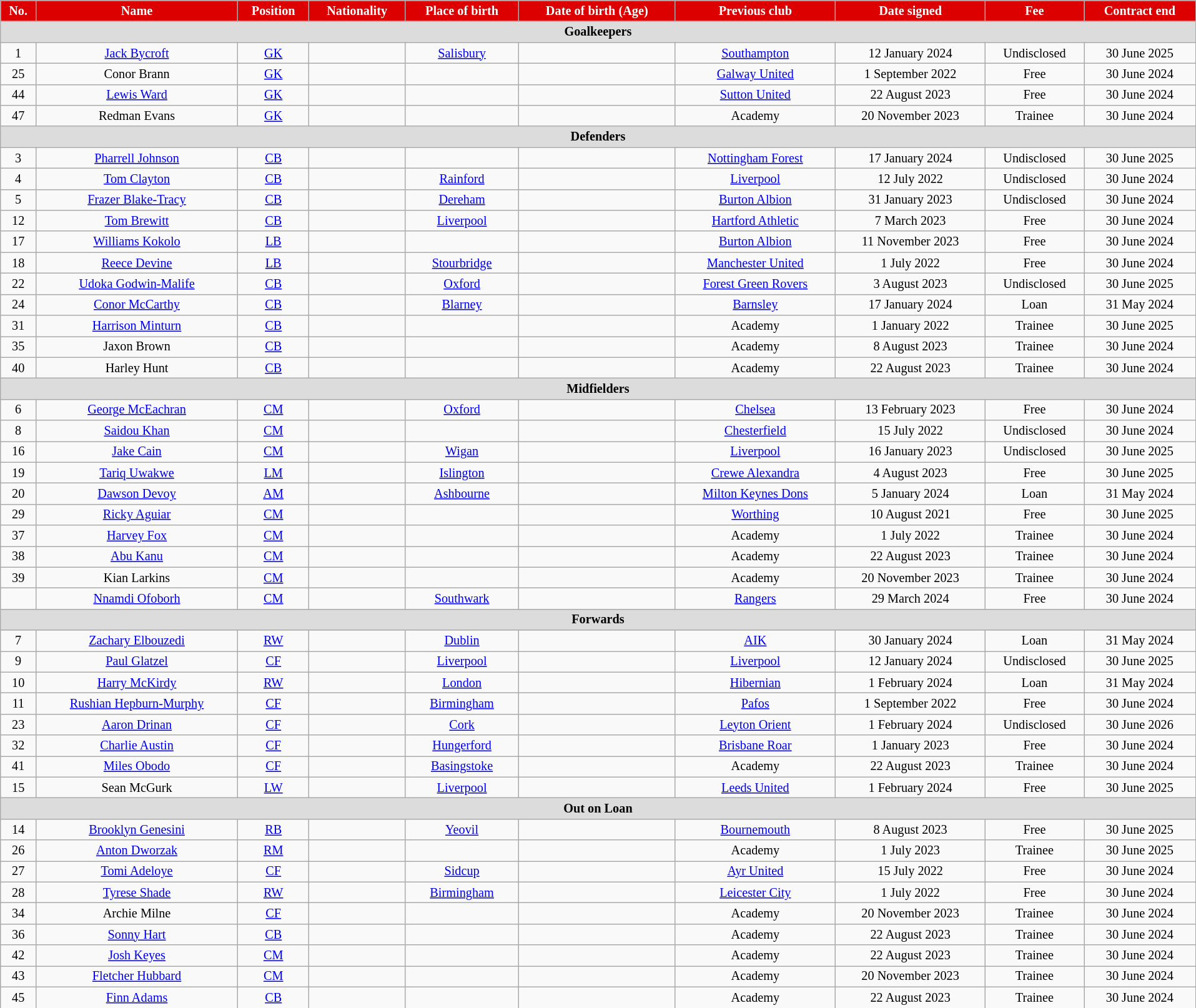<table class="wikitable" style="text-align:center; font-size:84.5%; width:101%;">
<tr>
<th style="background:#DD0000; color:#FFFFFF; text-align:center;">No.</th>
<th style="background:#DD0000; color:#FFFFFF; text-align:center;">Name</th>
<th style="background:#DD0000; color:#FFFFFF; text-align:center;">Position</th>
<th style="background:#DD0000; color:#FFFFFF; text-align:center;">Nationality</th>
<th style="background:#DD0000; color:#FFFFFF; text-align:center;">Place of birth</th>
<th style="background:#DD0000; color:#FFFFFF; text-align:center;">Date of birth (Age)</th>
<th style="background:#DD0000; color:#FFFFFF; text-align:center;">Previous club</th>
<th style="background:#DD0000; color:#FFFFFF; text-align:center;">Date signed</th>
<th style="background:#DD0000; color:#FFFFFF; text-align:center;">Fee</th>
<th style="background:#DD0000; color:#FFFFFF; text-align:center;">Contract end</th>
</tr>
<tr>
<th colspan="14" style="background:#dcdcdc; tepxt-align:center;">Goalkeepers</th>
</tr>
<tr>
<td>1</td>
<td><a href='#'>Jack Bycroft</a></td>
<td><a href='#'>GK</a></td>
<td></td>
<td><a href='#'>Salisbury</a></td>
<td></td>
<td><a href='#'>Southampton</a></td>
<td>12 January 2024</td>
<td>Undisclosed</td>
<td>30 June 2025</td>
</tr>
<tr>
<td>25</td>
<td>Conor Brann</td>
<td><a href='#'>GK</a></td>
<td></td>
<td></td>
<td></td>
<td> <a href='#'>Galway United</a></td>
<td>1 September 2022</td>
<td>Free</td>
<td>30 June 2024</td>
</tr>
<tr>
<td>44</td>
<td><a href='#'>Lewis Ward</a></td>
<td><a href='#'>GK</a></td>
<td></td>
<td></td>
<td></td>
<td><a href='#'>Sutton United</a></td>
<td>22 August 2023</td>
<td>Free</td>
<td>30 June 2024</td>
</tr>
<tr>
<td>47</td>
<td>Redman Evans</td>
<td><a href='#'>GK</a></td>
<td></td>
<td></td>
<td></td>
<td>Academy</td>
<td>20 November 2023</td>
<td>Trainee</td>
<td>30 June 2024</td>
</tr>
<tr>
<th colspan="14" style="background:#dcdcdc; tepxt-align:center;">Defenders</th>
</tr>
<tr>
<td>3</td>
<td><a href='#'>Pharrell Johnson</a></td>
<td><a href='#'>CB</a></td>
<td></td>
<td></td>
<td></td>
<td><a href='#'>Nottingham Forest</a></td>
<td>17 January 2024</td>
<td>Undisclosed</td>
<td>30 June 2025</td>
</tr>
<tr>
<td>4</td>
<td><a href='#'>Tom Clayton</a></td>
<td><a href='#'>CB</a></td>
<td></td>
<td> <a href='#'>Rainford</a></td>
<td></td>
<td><a href='#'>Liverpool</a></td>
<td>12 July 2022</td>
<td>Undisclosed</td>
<td>30 June 2024</td>
</tr>
<tr>
<td>5</td>
<td><a href='#'>Frazer Blake-Tracy</a></td>
<td><a href='#'>CB</a></td>
<td></td>
<td><a href='#'>Dereham</a></td>
<td></td>
<td><a href='#'>Burton Albion</a></td>
<td>31 January 2023</td>
<td>Undisclosed</td>
<td>30 June 2024</td>
</tr>
<tr>
<td>12</td>
<td><a href='#'>Tom Brewitt</a></td>
<td><a href='#'>CB</a></td>
<td></td>
<td><a href='#'>Liverpool</a></td>
<td></td>
<td> <a href='#'>Hartford Athletic</a></td>
<td>7 March 2023</td>
<td>Free</td>
<td>30 June 2024</td>
</tr>
<tr>
<td>17</td>
<td><a href='#'>Williams Kokolo</a></td>
<td><a href='#'>LB</a></td>
<td></td>
<td></td>
<td></td>
<td><a href='#'>Burton Albion</a></td>
<td>11 November 2023</td>
<td>Free</td>
<td>30 June 2024</td>
</tr>
<tr>
<td>18</td>
<td><a href='#'>Reece Devine</a></td>
<td><a href='#'>LB</a></td>
<td></td>
<td><a href='#'>Stourbridge</a></td>
<td></td>
<td><a href='#'>Manchester United</a></td>
<td>1 July 2022</td>
<td>Free</td>
<td>30 June 2024</td>
</tr>
<tr>
<td>22</td>
<td><a href='#'>Udoka Godwin-Malife</a></td>
<td><a href='#'>CB</a></td>
<td></td>
<td><a href='#'>Oxford</a></td>
<td></td>
<td><a href='#'>Forest Green Rovers</a></td>
<td>3 August 2023</td>
<td>Undisclosed</td>
<td>30 June 2025</td>
</tr>
<tr>
<td>24</td>
<td><a href='#'>Conor McCarthy</a></td>
<td><a href='#'>CB</a></td>
<td></td>
<td><a href='#'>Blarney</a></td>
<td></td>
<td><a href='#'>Barnsley</a></td>
<td>17 January 2024</td>
<td>Loan</td>
<td>31 May 2024</td>
</tr>
<tr>
<td>31</td>
<td><a href='#'>Harrison Minturn</a></td>
<td><a href='#'>CB</a></td>
<td></td>
<td></td>
<td></td>
<td>Academy</td>
<td>1 January 2022</td>
<td>Trainee</td>
<td>30 June 2025</td>
</tr>
<tr>
<td>35</td>
<td>Jaxon Brown</td>
<td><a href='#'>CB</a></td>
<td></td>
<td></td>
<td></td>
<td>Academy</td>
<td>8 August 2023</td>
<td>Trainee</td>
<td>30 June 2024</td>
</tr>
<tr>
<td>40</td>
<td>Harley Hunt</td>
<td><a href='#'>CB</a></td>
<td></td>
<td></td>
<td></td>
<td>Academy</td>
<td>22 August 2023</td>
<td>Trainee</td>
<td>30 June 2024</td>
</tr>
<tr>
<th colspan="14" style="background:#dcdcdc; tepxt-align:center;">Midfielders</th>
</tr>
<tr>
<td>6</td>
<td><a href='#'>George McEachran</a></td>
<td><a href='#'>CM</a></td>
<td></td>
<td><a href='#'>Oxford</a></td>
<td></td>
<td><a href='#'>Chelsea</a></td>
<td>13 February 2023</td>
<td>Free</td>
<td>30 June 2024</td>
</tr>
<tr>
<td>8</td>
<td><a href='#'>Saidou Khan</a></td>
<td><a href='#'>CM</a></td>
<td></td>
<td></td>
<td></td>
<td><a href='#'>Chesterfield</a></td>
<td>15 July 2022</td>
<td>Undisclosed</td>
<td>30 June 2024</td>
</tr>
<tr>
<td>16</td>
<td><a href='#'>Jake Cain</a></td>
<td><a href='#'>CM</a></td>
<td></td>
<td><a href='#'>Wigan</a></td>
<td></td>
<td><a href='#'>Liverpool</a></td>
<td>16 January 2023</td>
<td>Undisclosed</td>
<td>30 June 2025</td>
</tr>
<tr>
<td>19</td>
<td><a href='#'>Tariq Uwakwe</a></td>
<td><a href='#'>LM</a></td>
<td></td>
<td><a href='#'>Islington</a></td>
<td></td>
<td><a href='#'>Crewe Alexandra</a></td>
<td>4 August 2023</td>
<td>Free</td>
<td>30 June 2025</td>
</tr>
<tr>
<td>20</td>
<td><a href='#'>Dawson Devoy</a></td>
<td><a href='#'>AM</a></td>
<td></td>
<td><a href='#'>Ashbourne</a></td>
<td></td>
<td><a href='#'>Milton Keynes Dons</a></td>
<td>5 January 2024</td>
<td>Loan</td>
<td>31 May 2024</td>
</tr>
<tr>
<td>29</td>
<td><a href='#'>Ricky Aguiar</a></td>
<td><a href='#'>CM</a></td>
<td></td>
<td></td>
<td></td>
<td><a href='#'>Worthing</a></td>
<td>10 August 2021</td>
<td>Free</td>
<td>30 June 2025</td>
</tr>
<tr>
<td>37</td>
<td><a href='#'>Harvey Fox</a></td>
<td><a href='#'>CM</a></td>
<td></td>
<td></td>
<td></td>
<td>Academy</td>
<td>1 July 2022</td>
<td>Trainee</td>
<td>30 June 2024</td>
</tr>
<tr>
<td>38</td>
<td><a href='#'>Abu Kanu</a></td>
<td><a href='#'>CM</a></td>
<td></td>
<td></td>
<td></td>
<td>Academy</td>
<td>22 August 2023</td>
<td>Trainee</td>
<td>30 June 2024</td>
</tr>
<tr>
<td>39</td>
<td>Kian Larkins</td>
<td><a href='#'>CM</a></td>
<td></td>
<td></td>
<td></td>
<td>Academy</td>
<td>20 November 2023</td>
<td>Trainee</td>
<td>30 June 2024</td>
</tr>
<tr>
<td></td>
<td><a href='#'>Nnamdi Ofoborh</a></td>
<td><a href='#'>CM</a></td>
<td></td>
<td> <a href='#'>Southwark</a></td>
<td></td>
<td> <a href='#'>Rangers</a></td>
<td>29 March 2024</td>
<td>Free</td>
<td>30 June 2024</td>
</tr>
<tr>
<th colspan="14" style="background:#dcdcdc; tepxt-align:center;">Forwards</th>
</tr>
<tr>
<td>7</td>
<td><a href='#'>Zachary Elbouzedi</a></td>
<td><a href='#'>RW</a></td>
<td></td>
<td><a href='#'>Dublin</a></td>
<td></td>
<td> <a href='#'>AIK</a></td>
<td>30 January 2024</td>
<td>Loan</td>
<td>31 May 2024</td>
</tr>
<tr>
<td>9</td>
<td><a href='#'>Paul Glatzel</a></td>
<td><a href='#'>CF</a></td>
<td></td>
<td> <a href='#'>Liverpool</a></td>
<td></td>
<td><a href='#'>Liverpool</a></td>
<td>12 January 2024</td>
<td>Undisclosed</td>
<td>30 June 2025</td>
</tr>
<tr>
<td>10</td>
<td><a href='#'>Harry McKirdy</a></td>
<td><a href='#'>RW</a></td>
<td></td>
<td><a href='#'>London</a></td>
<td></td>
<td> <a href='#'>Hibernian</a></td>
<td>1 February 2024</td>
<td>Loan</td>
<td>31 May 2024</td>
</tr>
<tr>
<td>11</td>
<td><a href='#'>Rushian Hepburn-Murphy</a></td>
<td><a href='#'>CF</a></td>
<td></td>
<td><a href='#'>Birmingham</a></td>
<td></td>
<td> <a href='#'>Pafos</a></td>
<td>1 September 2022</td>
<td>Free</td>
<td>30 June 2024</td>
</tr>
<tr>
<td>23</td>
<td><a href='#'>Aaron Drinan</a></td>
<td><a href='#'>CF</a></td>
<td></td>
<td><a href='#'>Cork</a></td>
<td></td>
<td><a href='#'>Leyton Orient</a></td>
<td>1 February 2024</td>
<td>Undisclosed</td>
<td>30 June 2026</td>
</tr>
<tr>
<td>32</td>
<td><a href='#'>Charlie Austin</a></td>
<td><a href='#'>CF</a></td>
<td></td>
<td><a href='#'>Hungerford</a></td>
<td></td>
<td> <a href='#'>Brisbane Roar</a></td>
<td>1 January 2023</td>
<td>Free</td>
<td>30 June 2024</td>
</tr>
<tr>
<td>41</td>
<td><a href='#'>Miles Obodo</a></td>
<td><a href='#'>CF</a></td>
<td></td>
<td><a href='#'>Basingstoke</a></td>
<td></td>
<td>Academy</td>
<td>22 August 2023</td>
<td>Trainee</td>
<td>30 June 2024</td>
</tr>
<tr>
<td>15</td>
<td>Sean McGurk</td>
<td><a href='#'>LW</a></td>
<td></td>
<td><a href='#'>Liverpool</a></td>
<td></td>
<td><a href='#'>Leeds United</a></td>
<td>1 February 2024</td>
<td>Free</td>
<td>30 June 2025</td>
</tr>
<tr>
<th colspan="14" style="background:#dcdcdc; tepxt-align:center;">Out on Loan</th>
</tr>
<tr>
<td>14</td>
<td><a href='#'>Brooklyn Genesini</a></td>
<td><a href='#'>RB</a></td>
<td></td>
<td><a href='#'>Yeovil</a></td>
<td></td>
<td><a href='#'>Bournemouth</a></td>
<td>8 August 2023</td>
<td>Free</td>
<td>30 June 2025</td>
</tr>
<tr>
<td>26</td>
<td><a href='#'>Anton Dworzak</a></td>
<td><a href='#'>RM</a></td>
<td></td>
<td></td>
<td></td>
<td>Academy</td>
<td>1 July 2023</td>
<td>Trainee</td>
<td>30 June 2025</td>
</tr>
<tr>
<td>27</td>
<td><a href='#'>Tomi Adeloye</a></td>
<td><a href='#'>CF</a></td>
<td></td>
<td><a href='#'>Sidcup</a></td>
<td></td>
<td> <a href='#'>Ayr United</a></td>
<td>15 July 2022</td>
<td>Free</td>
<td>30 June 2024</td>
</tr>
<tr>
<td>28</td>
<td><a href='#'>Tyrese Shade</a></td>
<td><a href='#'>RW</a></td>
<td></td>
<td> <a href='#'>Birmingham</a></td>
<td></td>
<td><a href='#'>Leicester City</a></td>
<td>1 July 2022</td>
<td>Free</td>
<td>30 June 2024</td>
</tr>
<tr>
<td>34</td>
<td>Archie Milne</td>
<td><a href='#'>CF</a></td>
<td></td>
<td></td>
<td></td>
<td>Academy</td>
<td>20 November 2023</td>
<td>Trainee</td>
<td>30 June 2024</td>
</tr>
<tr>
<td>36</td>
<td><a href='#'>Sonny Hart</a></td>
<td><a href='#'>CB</a></td>
<td></td>
<td></td>
<td></td>
<td>Academy</td>
<td>22 August 2023</td>
<td>Trainee</td>
<td>30 June 2024</td>
</tr>
<tr>
<td>42</td>
<td><a href='#'>Josh Keyes</a></td>
<td><a href='#'>CM</a></td>
<td></td>
<td></td>
<td></td>
<td>Academy</td>
<td>22 August 2023</td>
<td>Trainee</td>
<td>30 June 2024</td>
</tr>
<tr>
<td>43</td>
<td><a href='#'>Fletcher Hubbard</a></td>
<td><a href='#'>CM</a></td>
<td></td>
<td></td>
<td></td>
<td>Academy</td>
<td>20 November 2023</td>
<td>Trainee</td>
<td>30 June 2024</td>
</tr>
<tr>
<td>45</td>
<td><a href='#'>Finn Adams</a></td>
<td><a href='#'>CB</a></td>
<td></td>
<td></td>
<td></td>
<td>Academy</td>
<td>22 August 2023</td>
<td>Trainee</td>
<td>30 June 2024</td>
</tr>
</table>
